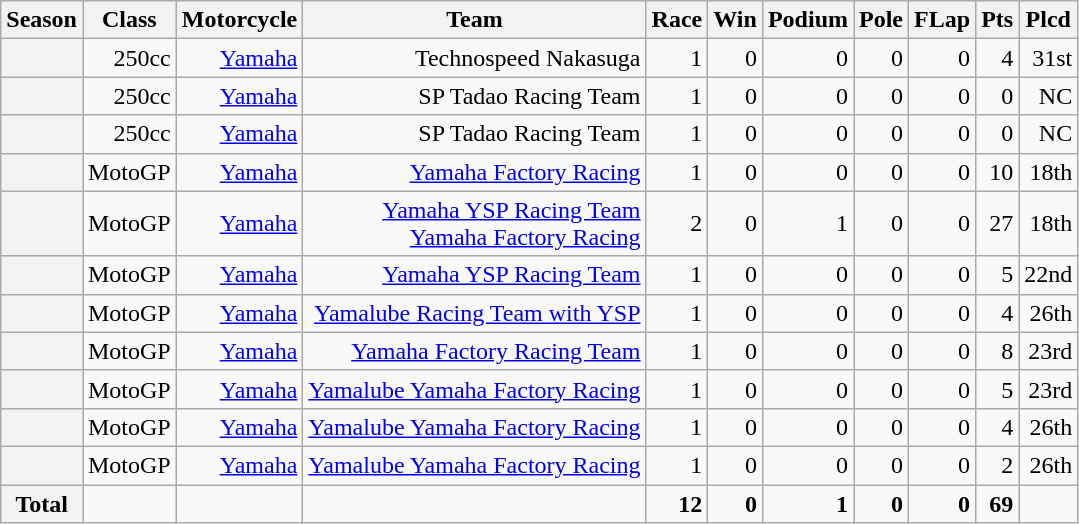<table class="wikitable" style=text-align:right>
<tr>
<th>Season</th>
<th>Class</th>
<th>Motorcycle</th>
<th>Team</th>
<th>Race</th>
<th>Win</th>
<th>Podium</th>
<th>Pole</th>
<th>FLap</th>
<th>Pts</th>
<th>Plcd</th>
</tr>
<tr>
<th></th>
<td>250cc</td>
<td><a href='#'>Yamaha</a></td>
<td>Technospeed Nakasuga</td>
<td>1</td>
<td>0</td>
<td>0</td>
<td>0</td>
<td>0</td>
<td>4</td>
<td>31st</td>
</tr>
<tr>
<th></th>
<td>250cc</td>
<td><a href='#'>Yamaha</a></td>
<td>SP Tadao Racing Team</td>
<td>1</td>
<td>0</td>
<td>0</td>
<td>0</td>
<td>0</td>
<td>0</td>
<td>NC</td>
</tr>
<tr>
<th></th>
<td>250cc</td>
<td><a href='#'>Yamaha</a></td>
<td>SP Tadao Racing Team</td>
<td>1</td>
<td>0</td>
<td>0</td>
<td>0</td>
<td>0</td>
<td>0</td>
<td>NC</td>
</tr>
<tr>
<th></th>
<td>MotoGP</td>
<td><a href='#'>Yamaha</a></td>
<td><a href='#'>Yamaha Factory Racing</a></td>
<td>1</td>
<td>0</td>
<td>0</td>
<td>0</td>
<td>0</td>
<td>10</td>
<td>18th</td>
</tr>
<tr>
<th></th>
<td>MotoGP</td>
<td><a href='#'>Yamaha</a></td>
<td><a href='#'>Yamaha YSP Racing Team</a><br><a href='#'>Yamaha Factory Racing</a></td>
<td>2</td>
<td>0</td>
<td>1</td>
<td>0</td>
<td>0</td>
<td>27</td>
<td>18th</td>
</tr>
<tr>
<th></th>
<td>MotoGP</td>
<td><a href='#'>Yamaha</a></td>
<td><a href='#'>Yamaha YSP Racing Team</a></td>
<td>1</td>
<td>0</td>
<td>0</td>
<td>0</td>
<td>0</td>
<td>5</td>
<td>22nd</td>
</tr>
<tr>
<th></th>
<td>MotoGP</td>
<td><a href='#'>Yamaha</a></td>
<td><a href='#'>Yamalube Racing Team with YSP</a></td>
<td>1</td>
<td>0</td>
<td>0</td>
<td>0</td>
<td>0</td>
<td>4</td>
<td>26th</td>
</tr>
<tr>
<th></th>
<td>MotoGP</td>
<td><a href='#'>Yamaha</a></td>
<td><a href='#'>Yamaha Factory Racing Team</a></td>
<td>1</td>
<td>0</td>
<td>0</td>
<td>0</td>
<td>0</td>
<td>8</td>
<td>23rd</td>
</tr>
<tr>
<th></th>
<td>MotoGP</td>
<td><a href='#'>Yamaha</a></td>
<td><a href='#'>Yamalube Yamaha Factory Racing</a></td>
<td>1</td>
<td>0</td>
<td>0</td>
<td>0</td>
<td>0</td>
<td>5</td>
<td>23rd</td>
</tr>
<tr>
<th></th>
<td>MotoGP</td>
<td><a href='#'>Yamaha</a></td>
<td><a href='#'>Yamalube Yamaha Factory Racing</a></td>
<td>1</td>
<td>0</td>
<td>0</td>
<td>0</td>
<td>0</td>
<td>4</td>
<td>26th</td>
</tr>
<tr>
<th></th>
<td>MotoGP</td>
<td><a href='#'>Yamaha</a></td>
<td><a href='#'>Yamalube Yamaha Factory Racing</a></td>
<td>1</td>
<td>0</td>
<td>0</td>
<td>0</td>
<td>0</td>
<td>2</td>
<td>26th</td>
</tr>
<tr>
<th>Total</th>
<td></td>
<td></td>
<td></td>
<td><strong>12</strong></td>
<td><strong>0</strong></td>
<td><strong>1</strong></td>
<td><strong>0</strong></td>
<td><strong>0</strong></td>
<td><strong>69</strong></td>
<td></td>
</tr>
</table>
